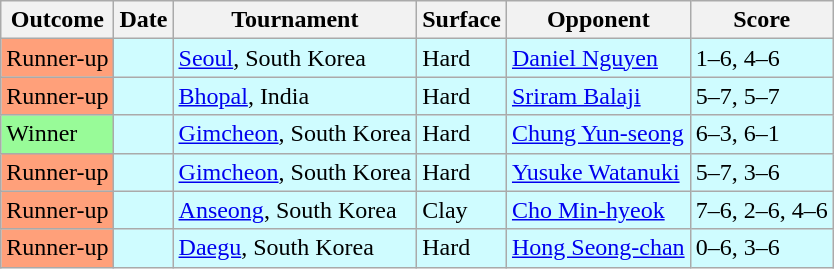<table class="sortable wikitable">
<tr>
<th>Outcome</th>
<th>Date</th>
<th>Tournament</th>
<th>Surface</th>
<th>Opponent</th>
<th>Score</th>
</tr>
<tr bgcolor=#cffcff>
<td bgcolor=#FFA07A>Runner-up</td>
<td></td>
<td><a href='#'>Seoul</a>, South Korea</td>
<td>Hard</td>
<td> <a href='#'>Daniel Nguyen</a></td>
<td>1–6, 4–6</td>
</tr>
<tr bgcolor=#cffcff>
<td bgcolor=#FFA07A>Runner-up</td>
<td></td>
<td><a href='#'>Bhopal</a>, India</td>
<td>Hard</td>
<td> <a href='#'>Sriram Balaji</a></td>
<td>5–7, 5–7</td>
</tr>
<tr bgcolor=#cffcff>
<td bgcolor=#98FB98>Winner</td>
<td></td>
<td><a href='#'>Gimcheon</a>, South Korea</td>
<td>Hard</td>
<td> <a href='#'>Chung Yun-seong</a></td>
<td>6–3, 6–1</td>
</tr>
<tr bgcolor=#cffcff>
<td bgcolor=#FFA07A>Runner-up</td>
<td></td>
<td><a href='#'>Gimcheon</a>, South Korea</td>
<td>Hard</td>
<td> <a href='#'>Yusuke Watanuki</a></td>
<td>5–7, 3–6</td>
</tr>
<tr bgcolor=#cffcff>
<td bgcolor=#FFA07A>Runner-up</td>
<td></td>
<td><a href='#'>Anseong</a>, South Korea</td>
<td>Clay</td>
<td> <a href='#'>Cho Min-hyeok</a></td>
<td>7–6, 2–6, 4–6</td>
</tr>
<tr bgcolor=#cffcff>
<td bgcolor=#FFA07A>Runner-up</td>
<td></td>
<td><a href='#'>Daegu</a>, South Korea</td>
<td>Hard</td>
<td> <a href='#'>Hong Seong-chan</a></td>
<td>0–6, 3–6</td>
</tr>
</table>
